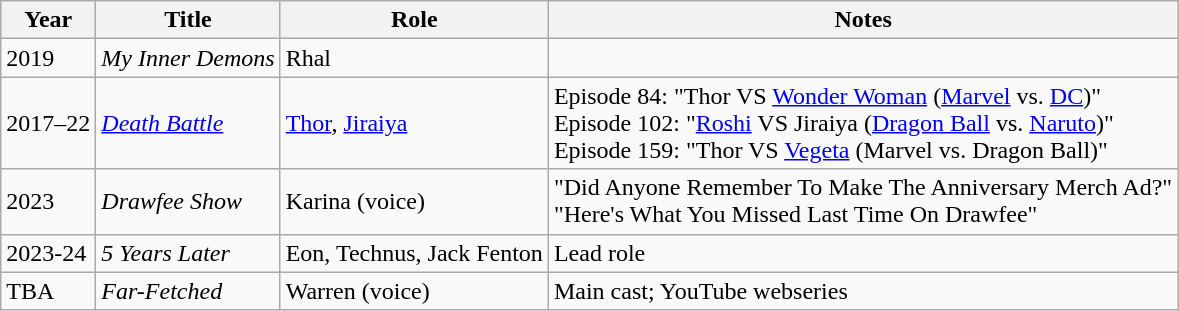<table class="wikitable plainrowheaders">
<tr>
<th>Year</th>
<th>Title</th>
<th>Role</th>
<th class="unsortable">Notes</th>
</tr>
<tr>
<td>2019</td>
<td><em>My Inner Demons</em></td>
<td>Rhal</td>
<td></td>
</tr>
<tr>
<td>2017–22</td>
<td><em><a href='#'>Death Battle</a></em></td>
<td><a href='#'>Thor</a>, <a href='#'>Jiraiya</a></td>
<td>Episode 84: "Thor VS <a href='#'>Wonder Woman</a> (<a href='#'>Marvel</a> vs. <a href='#'>DC</a>)" <br>Episode 102: "<a href='#'>Roshi</a> VS Jiraiya (<a href='#'>Dragon Ball</a> vs. <a href='#'>Naruto</a>)"<br>Episode 159: "Thor VS <a href='#'>Vegeta</a> (Marvel vs. Dragon Ball)"</td>
</tr>
<tr>
<td>2023</td>
<td><em>Drawfee Show</em></td>
<td>Karina (voice)</td>
<td>"Did Anyone Remember To Make The Anniversary Merch Ad?"<br>"Here's What You Missed Last Time On Drawfee"</td>
</tr>
<tr>
<td>2023-24</td>
<td><em>5 Years Later</em></td>
<td>Eon, Technus, Jack Fenton</td>
<td>Lead role</td>
</tr>
<tr>
<td>TBA</td>
<td><em>Far-Fetched</em></td>
<td>Warren (voice)</td>
<td>Main cast; YouTube webseries</td>
</tr>
</table>
